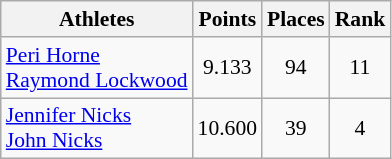<table class="wikitable" border="1" style="font-size:90%">
<tr>
<th>Athletes</th>
<th>Points</th>
<th>Places</th>
<th>Rank</th>
</tr>
<tr align=center>
<td align=left><a href='#'>Peri Horne</a><br><a href='#'>Raymond Lockwood</a></td>
<td>9.133</td>
<td>94</td>
<td>11</td>
</tr>
<tr align=center>
<td align=left><a href='#'>Jennifer Nicks</a><br><a href='#'>John Nicks</a></td>
<td>10.600</td>
<td>39</td>
<td>4</td>
</tr>
</table>
